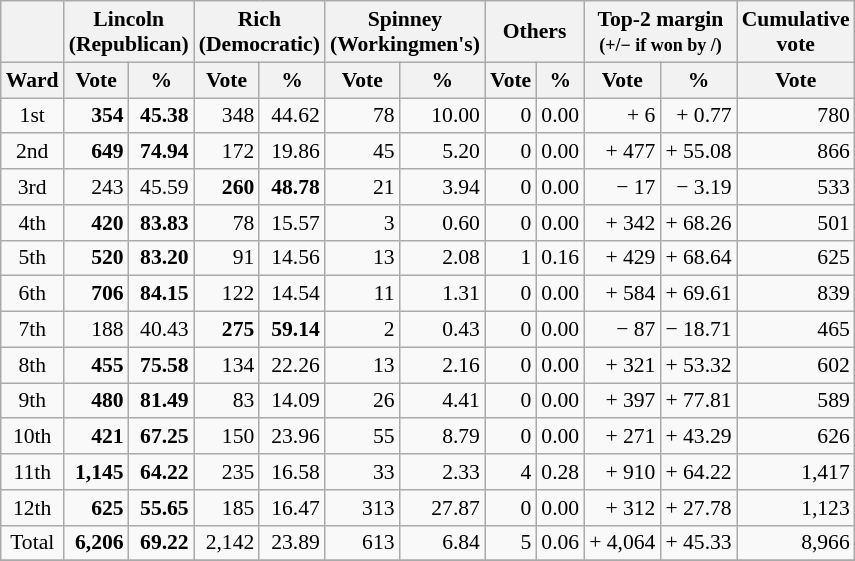<table class="wikitable sortable" style="text-align:right;font-size:90%;">
<tr>
<th></th>
<th style="text-align:center;" colspan="2">Lincoln<br>(Republican)</th>
<th style="text-align:center;" colspan="2">Rich<br>(Democratic)</th>
<th style="text-align:center;" colspan="2">Spinney<br>(Workingmen's)</th>
<th style="text-align:center;" colspan="2">Others</th>
<th style="text-align:center;" colspan="2">Top-2 margin<br><small>(+/− if won by /)</small></th>
<th>Cumulative<br>vote</th>
</tr>
<tr>
<th align=center>Ward</th>
<th style="text-align:center;" data-sort- type="number">Vote</th>
<th style="text-align:center;" data-sort- type="number">%</th>
<th style="text-align:center;" data-sort- type="number">Vote</th>
<th style="text-align:center;" data-sort- type="number">%</th>
<th style="text-align:center;" data-sort- type="number">Vote</th>
<th style="text-align:center;" data-sort- type="number">%</th>
<th style="text-align:center;" data-sort- type="number">Vote</th>
<th style="text-align:center;" data-sort- type="number">%</th>
<th style="text-align:center;" data-sort- type="number">Vote</th>
<th style="text-align:center;" data-sort- type="number">%</th>
<th style="text-align:center;" data-sort- type="number">Vote</th>
</tr>
<tr>
<td style="text-align:center;">1st</td>
<td><strong>354</strong></td>
<td><strong>45.38</strong></td>
<td>348</td>
<td>44.62</td>
<td>78</td>
<td>10.00</td>
<td>0</td>
<td>0.00</td>
<td>+ 6</td>
<td>+ 0.77</td>
<td>780</td>
</tr>
<tr>
<td style="text-align:center;">2nd</td>
<td><strong>649</strong></td>
<td><strong>74.94</strong></td>
<td>172</td>
<td>19.86</td>
<td>45</td>
<td>5.20</td>
<td>0</td>
<td>0.00</td>
<td>+ 477</td>
<td>+ 55.08</td>
<td>866</td>
</tr>
<tr>
<td style="text-align:center;">3rd</td>
<td>243</td>
<td>45.59</td>
<td><strong>260</strong></td>
<td><strong>48.78</strong></td>
<td>21</td>
<td>3.94</td>
<td>0</td>
<td>0.00</td>
<td>− 17</td>
<td>− 3.19</td>
<td>533</td>
</tr>
<tr>
<td style="text-align:center;">4th</td>
<td><strong>420</strong></td>
<td><strong>83.83</strong></td>
<td>78</td>
<td>15.57</td>
<td>3</td>
<td>0.60</td>
<td>0</td>
<td>0.00</td>
<td>+ 342</td>
<td>+ 68.26</td>
<td>501</td>
</tr>
<tr>
<td style="text-align:center;">5th</td>
<td><strong>520</strong></td>
<td><strong>83.20</strong></td>
<td>91</td>
<td>14.56</td>
<td>13</td>
<td>2.08</td>
<td>1</td>
<td>0.16</td>
<td>+ 429</td>
<td>+ 68.64</td>
<td>625</td>
</tr>
<tr>
<td style="text-align:center;">6th</td>
<td><strong>706</strong></td>
<td><strong>84.15</strong></td>
<td>122</td>
<td>14.54</td>
<td>11</td>
<td>1.31</td>
<td>0</td>
<td>0.00</td>
<td>+ 584</td>
<td>+ 69.61</td>
<td>839</td>
</tr>
<tr>
<td style="text-align:center;">7th</td>
<td>188</td>
<td>40.43</td>
<td><strong>275</strong></td>
<td><strong>59.14</strong></td>
<td>2</td>
<td>0.43</td>
<td>0</td>
<td>0.00</td>
<td>− 87</td>
<td>− 18.71</td>
<td>465</td>
</tr>
<tr>
<td style="text-align:center;">8th</td>
<td><strong>455</strong></td>
<td><strong>75.58</strong></td>
<td>134</td>
<td>22.26</td>
<td>13</td>
<td>2.16</td>
<td>0</td>
<td>0.00</td>
<td>+ 321</td>
<td>+ 53.32</td>
<td>602</td>
</tr>
<tr>
<td style="text-align:center;">9th</td>
<td><strong>480</strong></td>
<td><strong>81.49</strong></td>
<td>83</td>
<td>14.09</td>
<td>26</td>
<td>4.41</td>
<td>0</td>
<td>0.00</td>
<td>+ 397</td>
<td>+ 77.81</td>
<td>589</td>
</tr>
<tr>
<td style="text-align:center;">10th</td>
<td><strong>421</strong></td>
<td><strong>67.25</strong></td>
<td>150</td>
<td>23.96</td>
<td>55</td>
<td>8.79</td>
<td>0</td>
<td>0.00</td>
<td>+ 271</td>
<td>+ 43.29</td>
<td>626</td>
</tr>
<tr>
<td style="text-align:center;">11th</td>
<td><strong>1,145</strong></td>
<td><strong>64.22</strong></td>
<td>235</td>
<td>16.58</td>
<td>33</td>
<td>2.33</td>
<td>4</td>
<td>0.28</td>
<td>+ 910</td>
<td>+ 64.22</td>
<td>1,417</td>
</tr>
<tr>
<td style="text-align:center;">12th</td>
<td><strong>625</strong></td>
<td><strong>55.65</strong></td>
<td>185</td>
<td>16.47</td>
<td>313</td>
<td>27.87</td>
<td>0</td>
<td>0.00</td>
<td>+ 312</td>
<td>+ 27.78</td>
<td>1,123</td>
</tr>
<tr>
<td style="text-align:center;">Total</td>
<td><strong>6,206</strong></td>
<td><strong>69.22</strong></td>
<td>2,142</td>
<td>23.89</td>
<td>613</td>
<td>6.84</td>
<td>5</td>
<td>0.06</td>
<td>+ 4,064</td>
<td>+ 45.33</td>
<td>8,966</td>
</tr>
<tr>
</tr>
</table>
